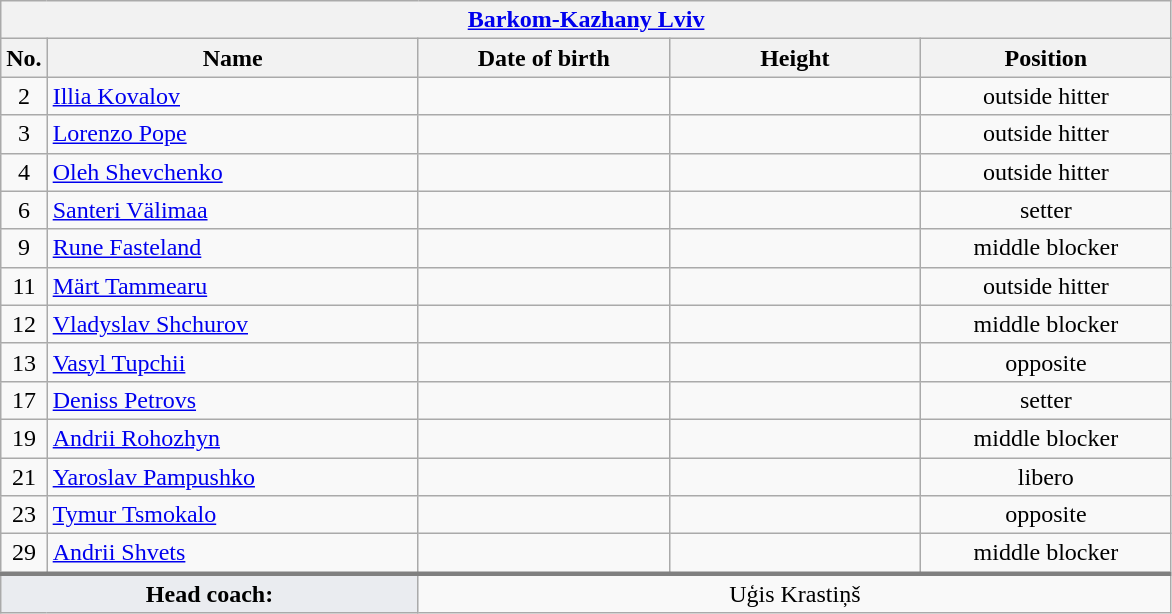<table class="wikitable collapsible collapsed" style="font-size:100%; text-align:center">
<tr>
<th colspan=5 style="width:30em"><a href='#'>Barkom-Kazhany Lviv</a></th>
</tr>
<tr>
<th>No.</th>
<th style="width:15em">Name</th>
<th style="width:10em">Date of birth</th>
<th style="width:10em">Height</th>
<th style="width:10em">Position</th>
</tr>
<tr>
<td>2</td>
<td align=left> <a href='#'>Illia Kovalov</a></td>
<td align=right></td>
<td></td>
<td>outside hitter</td>
</tr>
<tr>
<td>3</td>
<td align=left> <a href='#'>Lorenzo Pope</a></td>
<td align=right></td>
<td></td>
<td>outside hitter</td>
</tr>
<tr>
<td>4</td>
<td align=left> <a href='#'>Oleh Shevchenko</a></td>
<td align=right></td>
<td></td>
<td>outside hitter</td>
</tr>
<tr>
<td>6</td>
<td align=left> <a href='#'>Santeri Välimaa</a></td>
<td align=right></td>
<td></td>
<td>setter</td>
</tr>
<tr>
<td>9</td>
<td align=left> <a href='#'>Rune Fasteland</a></td>
<td align=right></td>
<td></td>
<td>middle blocker</td>
</tr>
<tr>
<td>11</td>
<td align=left> <a href='#'>Märt Tammearu</a></td>
<td align=right></td>
<td></td>
<td>outside hitter</td>
</tr>
<tr>
<td>12</td>
<td align=left> <a href='#'>Vladyslav Shchurov</a></td>
<td align=right></td>
<td></td>
<td>middle blocker</td>
</tr>
<tr>
<td>13</td>
<td align=left> <a href='#'>Vasyl Tupchii</a></td>
<td align=right></td>
<td></td>
<td>opposite</td>
</tr>
<tr>
<td>17</td>
<td align=left> <a href='#'>Deniss Petrovs</a></td>
<td align=right></td>
<td></td>
<td>setter</td>
</tr>
<tr>
<td>19</td>
<td align=left> <a href='#'>Andrii Rohozhyn</a></td>
<td align=right></td>
<td></td>
<td>middle blocker</td>
</tr>
<tr>
<td>21</td>
<td align=left> <a href='#'>Yaroslav Pampushko</a></td>
<td align=right></td>
<td></td>
<td>libero</td>
</tr>
<tr>
<td>23</td>
<td align=left> <a href='#'>Tymur Tsmokalo</a></td>
<td align=right></td>
<td></td>
<td>opposite</td>
</tr>
<tr>
<td>29</td>
<td align=left> <a href='#'>Andrii Shvets</a></td>
<td align=right></td>
<td></td>
<td>middle blocker</td>
</tr>
<tr style="border-top: 3px solid grey">
<td colspan=2 style="background:#EAECF0"><strong>Head coach:</strong></td>
<td colspan=3> Uģis Krastiņš</td>
</tr>
</table>
